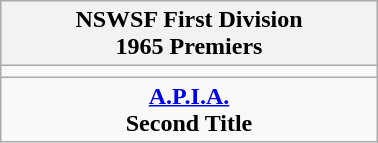<table class="wikitable" style="text-align: center; margin: 0 auto; width: 20%">
<tr>
<th>NSWSF First Division<br>1965 Premiers</th>
</tr>
<tr>
<td></td>
</tr>
<tr>
<td><strong><a href='#'>A.P.I.A.</a></strong><br><strong>Second Title</strong></td>
</tr>
</table>
